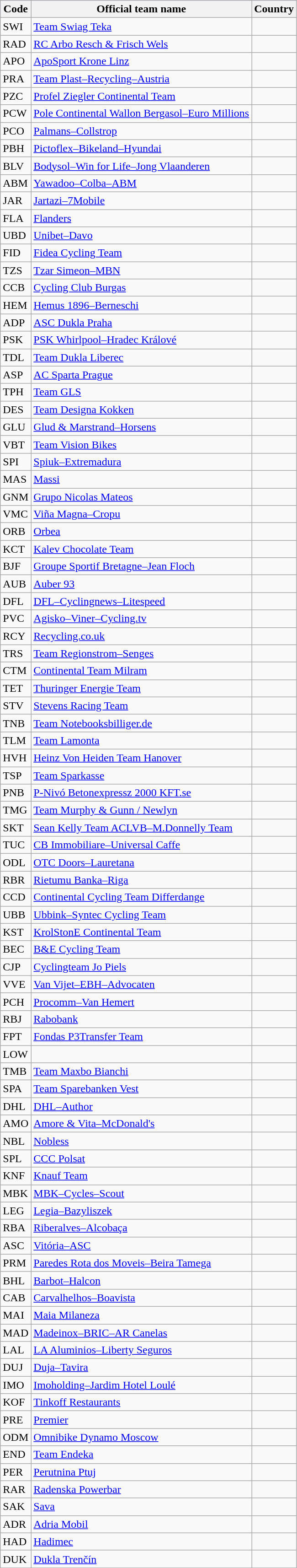<table class="wikitable">
<tr style="background:#ccccff;">
<th>Code</th>
<th>Official team name</th>
<th>Country</th>
</tr>
<tr>
<td>SWI</td>
<td><a href='#'>Team Swiag Teka</a></td>
<td></td>
</tr>
<tr>
<td>RAD</td>
<td><a href='#'>RC Arbo Resch & Frisch Wels</a></td>
<td></td>
</tr>
<tr>
<td>APO</td>
<td><a href='#'>ApoSport Krone Linz</a></td>
<td></td>
</tr>
<tr>
<td>PRA</td>
<td><a href='#'>Team Plast–Recycling–Austria</a></td>
<td></td>
</tr>
<tr>
<td>PZC</td>
<td><a href='#'>Profel Ziegler Continental Team</a></td>
<td></td>
</tr>
<tr>
<td>PCW</td>
<td><a href='#'>Pole Continental Wallon Bergasol–Euro Millions</a></td>
<td></td>
</tr>
<tr>
<td>PCO</td>
<td><a href='#'>Palmans–Collstrop</a></td>
<td></td>
</tr>
<tr>
<td>PBH</td>
<td><a href='#'>Pictoflex–Bikeland–Hyundai</a></td>
<td></td>
</tr>
<tr>
<td>BLV</td>
<td><a href='#'>Bodysol–Win for Life–Jong Vlaanderen</a></td>
<td></td>
</tr>
<tr>
<td>ABM</td>
<td><a href='#'>Yawadoo–Colba–ABM</a></td>
<td></td>
</tr>
<tr>
<td>JAR</td>
<td><a href='#'>Jartazi–7Mobile</a></td>
<td></td>
</tr>
<tr>
<td>FLA</td>
<td><a href='#'>Flanders</a></td>
<td></td>
</tr>
<tr>
<td>UBD</td>
<td><a href='#'>Unibet–Davo</a></td>
<td></td>
</tr>
<tr>
<td>FID</td>
<td><a href='#'>Fidea Cycling Team</a></td>
<td></td>
</tr>
<tr>
<td>TZS</td>
<td><a href='#'>Tzar Simeon–MBN</a></td>
<td></td>
</tr>
<tr>
<td>CCB</td>
<td><a href='#'>Cycling Club Burgas</a></td>
<td></td>
</tr>
<tr>
<td>HEM</td>
<td><a href='#'>Hemus 1896–Berneschi</a></td>
<td></td>
</tr>
<tr>
<td>ADP</td>
<td><a href='#'>ASC Dukla Praha</a></td>
<td></td>
</tr>
<tr>
<td>PSK</td>
<td><a href='#'>PSK Whirlpool–Hradec Králové</a></td>
<td></td>
</tr>
<tr>
<td>TDL</td>
<td><a href='#'>Team Dukla Liberec</a></td>
<td></td>
</tr>
<tr>
<td>ASP</td>
<td><a href='#'>AC Sparta Prague</a></td>
<td></td>
</tr>
<tr>
<td>TPH</td>
<td><a href='#'>Team GLS</a></td>
<td></td>
</tr>
<tr>
<td>DES</td>
<td><a href='#'>Team Designa Kokken</a></td>
<td></td>
</tr>
<tr>
<td>GLU</td>
<td><a href='#'>Glud & Marstrand–Horsens</a></td>
<td></td>
</tr>
<tr>
<td>VBT</td>
<td><a href='#'>Team Vision Bikes</a></td>
<td></td>
</tr>
<tr>
<td>SPI</td>
<td><a href='#'>Spiuk–Extremadura</a></td>
<td></td>
</tr>
<tr>
<td>MAS</td>
<td><a href='#'>Massi</a></td>
<td></td>
</tr>
<tr>
<td>GNM</td>
<td><a href='#'>Grupo Nicolas Mateos</a></td>
<td></td>
</tr>
<tr>
<td>VMC</td>
<td><a href='#'>Viña Magna–Cropu</a></td>
<td></td>
</tr>
<tr>
<td>ORB</td>
<td><a href='#'>Orbea</a></td>
<td></td>
</tr>
<tr>
<td>KCT</td>
<td><a href='#'>Kalev Chocolate Team</a></td>
<td></td>
</tr>
<tr>
<td>BJF</td>
<td><a href='#'>Groupe Sportif Bretagne–Jean Floch</a></td>
<td></td>
</tr>
<tr>
<td>AUB</td>
<td><a href='#'>Auber 93</a></td>
<td></td>
</tr>
<tr>
<td>DFL</td>
<td><a href='#'>DFL–Cyclingnews–Litespeed</a></td>
<td></td>
</tr>
<tr>
<td>PVC</td>
<td><a href='#'>Agisko–Viner–Cycling.tv</a></td>
<td></td>
</tr>
<tr>
<td>RCY</td>
<td><a href='#'>Recycling.co.uk</a></td>
<td></td>
</tr>
<tr>
<td>TRS</td>
<td><a href='#'>Team Regionstrom–Senges</a></td>
<td></td>
</tr>
<tr>
<td>CTM</td>
<td><a href='#'>Continental Team Milram</a></td>
<td></td>
</tr>
<tr>
<td>TET</td>
<td><a href='#'>Thuringer Energie Team</a></td>
<td></td>
</tr>
<tr>
<td>STV</td>
<td><a href='#'>Stevens Racing Team</a></td>
<td></td>
</tr>
<tr>
<td>TNB</td>
<td><a href='#'>Team Notebooksbilliger.de</a></td>
<td></td>
</tr>
<tr>
<td>TLM</td>
<td><a href='#'>Team Lamonta</a></td>
<td></td>
</tr>
<tr>
<td>HVH</td>
<td><a href='#'>Heinz Von Heiden Team Hanover</a></td>
<td></td>
</tr>
<tr>
<td>TSP</td>
<td><a href='#'>Team Sparkasse</a></td>
<td></td>
</tr>
<tr>
<td>PNB</td>
<td><a href='#'>P-Nivó Betonexpressz 2000 KFT.se</a></td>
<td></td>
</tr>
<tr>
<td>TMG</td>
<td><a href='#'>Team Murphy & Gunn / Newlyn</a></td>
<td></td>
</tr>
<tr>
<td>SKT</td>
<td><a href='#'>Sean Kelly Team ACLVB–M.Donnelly Team</a></td>
<td></td>
</tr>
<tr>
<td>TUC</td>
<td><a href='#'>CB Immobiliare–Universal Caffe</a></td>
<td></td>
</tr>
<tr>
<td>ODL</td>
<td><a href='#'>OTC Doors–Lauretana</a></td>
<td></td>
</tr>
<tr>
<td>RBR</td>
<td><a href='#'>Rietumu Banka–Riga</a></td>
<td></td>
</tr>
<tr>
<td>CCD</td>
<td><a href='#'>Continental Cycling Team Differdange</a></td>
<td></td>
</tr>
<tr>
<td>UBB</td>
<td><a href='#'>Ubbink–Syntec Cycling Team</a></td>
<td></td>
</tr>
<tr>
<td>KST</td>
<td><a href='#'>KrolStonE Continental Team</a></td>
<td></td>
</tr>
<tr>
<td>BEC</td>
<td><a href='#'>B&E Cycling Team</a></td>
<td></td>
</tr>
<tr>
<td>CJP</td>
<td><a href='#'>Cyclingteam Jo Piels</a></td>
<td></td>
</tr>
<tr>
<td>VVE</td>
<td><a href='#'>Van Vijet–EBH–Advocaten</a></td>
<td></td>
</tr>
<tr>
<td>PCH</td>
<td><a href='#'>Procomm–Van Hemert</a></td>
<td></td>
</tr>
<tr>
<td>RBJ</td>
<td><a href='#'>Rabobank</a></td>
<td></td>
</tr>
<tr>
<td>FPT</td>
<td><a href='#'>Fondas P3Transfer Team</a></td>
<td></td>
</tr>
<tr>
<td>LOW</td>
<td></td>
<td></td>
</tr>
<tr>
<td>TMB</td>
<td><a href='#'>Team Maxbo Bianchi</a></td>
<td></td>
</tr>
<tr>
<td>SPA</td>
<td><a href='#'>Team Sparebanken Vest</a></td>
<td></td>
</tr>
<tr>
<td>DHL</td>
<td><a href='#'>DHL–Author</a></td>
<td></td>
</tr>
<tr>
<td>AMO</td>
<td><a href='#'>Amore & Vita–McDonald's</a></td>
<td></td>
</tr>
<tr>
<td>NBL</td>
<td><a href='#'>Nobless</a></td>
<td></td>
</tr>
<tr>
<td>SPL</td>
<td><a href='#'>CCC Polsat</a></td>
<td></td>
</tr>
<tr>
<td>KNF</td>
<td><a href='#'>Knauf Team</a></td>
<td></td>
</tr>
<tr>
<td>MBK</td>
<td><a href='#'>MBK–Cycles–Scout</a></td>
<td></td>
</tr>
<tr>
<td>LEG</td>
<td><a href='#'>Legia–Bazyliszek</a></td>
<td></td>
</tr>
<tr>
<td>RBA</td>
<td><a href='#'>Riberalves–Alcobaça</a></td>
<td></td>
</tr>
<tr>
<td>ASC</td>
<td><a href='#'>Vitória–ASC</a></td>
<td></td>
</tr>
<tr>
<td>PRM</td>
<td><a href='#'>Paredes Rota dos Moveis–Beira Tamega</a></td>
<td></td>
</tr>
<tr>
<td>BHL</td>
<td><a href='#'>Barbot–Halcon</a></td>
<td></td>
</tr>
<tr>
<td>CAB</td>
<td><a href='#'>Carvalhelhos–Boavista</a></td>
<td></td>
</tr>
<tr>
<td>MAI</td>
<td><a href='#'>Maia Milaneza</a></td>
<td></td>
</tr>
<tr>
<td>MAD</td>
<td><a href='#'>Madeinox–BRIC–AR Canelas</a></td>
<td></td>
</tr>
<tr>
<td>LAL</td>
<td><a href='#'>LA Aluminios–Liberty Seguros</a></td>
<td></td>
</tr>
<tr>
<td>DUJ</td>
<td><a href='#'>Duja–Tavira</a></td>
<td></td>
</tr>
<tr>
<td>IMO</td>
<td><a href='#'>Imoholding–Jardim Hotel Loulé</a></td>
<td></td>
</tr>
<tr>
<td>KOF</td>
<td><a href='#'>Tinkoff Restaurants</a></td>
<td></td>
</tr>
<tr>
<td>PRE</td>
<td><a href='#'>Premier</a></td>
<td></td>
</tr>
<tr>
<td>ODM</td>
<td><a href='#'>Omnibike Dynamo Moscow</a></td>
<td></td>
</tr>
<tr>
<td>END</td>
<td><a href='#'>Team Endeka</a></td>
<td></td>
</tr>
<tr>
<td>PER</td>
<td><a href='#'>Perutnina Ptuj</a></td>
<td></td>
</tr>
<tr>
<td>RAR</td>
<td><a href='#'>Radenska Powerbar</a></td>
<td></td>
</tr>
<tr>
<td>SAK</td>
<td><a href='#'>Sava</a></td>
<td></td>
</tr>
<tr>
<td>ADR</td>
<td><a href='#'>Adria Mobil</a></td>
<td></td>
</tr>
<tr>
<td>HAD</td>
<td><a href='#'>Hadimec</a></td>
<td></td>
</tr>
<tr>
<td>DUK</td>
<td><a href='#'>Dukla Trenčín</a></td>
<td></td>
</tr>
</table>
